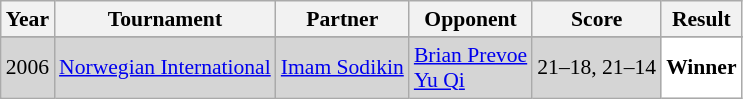<table class="sortable wikitable" style="font-size: 90%;">
<tr>
<th>Year</th>
<th>Tournament</th>
<th>Partner</th>
<th>Opponent</th>
<th>Score</th>
<th>Result</th>
</tr>
<tr>
</tr>
<tr style="background:#D5D5D5">
<td align="center">2006</td>
<td align="left"><a href='#'>Norwegian International</a></td>
<td align="left"> <a href='#'>Imam Sodikin</a></td>
<td align="left"> <a href='#'>Brian Prevoe</a><br> <a href='#'>Yu Qi</a></td>
<td align="left">21–18, 21–14</td>
<td style="text-align:left; background:white"> <strong>Winner</strong></td>
</tr>
</table>
